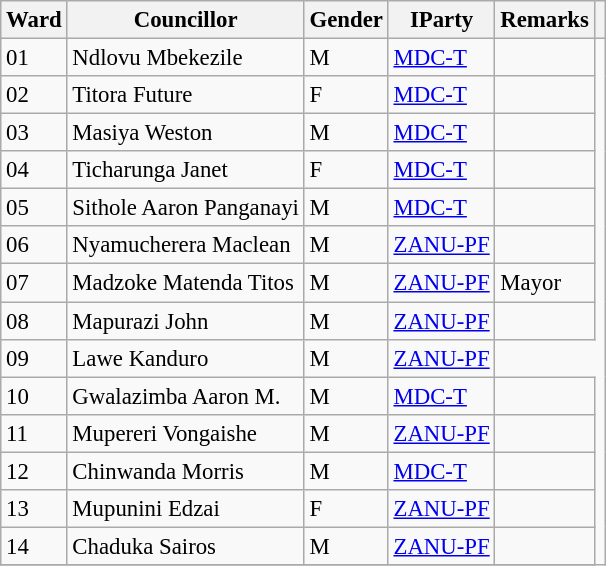<table class="wikitable sortable" style="font-size: 95%;">
<tr>
<th>Ward</th>
<th>Councillor</th>
<th>Gender</th>
<th>IParty</th>
<th>Remarks</th>
<th></th>
</tr>
<tr>
<td>01</td>
<td>Ndlovu Mbekezile</td>
<td>M</td>
<td><a href='#'>MDC-T</a></td>
<td></td>
</tr>
<tr>
<td>02</td>
<td>Titora Future</td>
<td>F</td>
<td><a href='#'>MDC-T</a></td>
<td></td>
</tr>
<tr>
<td>03</td>
<td>Masiya Weston</td>
<td>M</td>
<td><a href='#'>MDC-T</a></td>
<td></td>
</tr>
<tr>
<td>04</td>
<td>Ticharunga Janet</td>
<td>F</td>
<td><a href='#'>MDC-T</a></td>
<td></td>
</tr>
<tr>
<td>05</td>
<td>Sithole Aaron Panganayi</td>
<td>M</td>
<td><a href='#'>MDC-T</a></td>
<td></td>
</tr>
<tr>
<td>06</td>
<td>Nyamucherera Maclean</td>
<td>M</td>
<td><a href='#'>ZANU-PF</a></td>
<td></td>
</tr>
<tr>
<td>07</td>
<td>Madzoke Matenda Titos</td>
<td>M</td>
<td><a href='#'>ZANU-PF</a></td>
<td>Mayor</td>
</tr>
<tr>
<td>08</td>
<td>Mapurazi John</td>
<td>M</td>
<td><a href='#'>ZANU-PF</a></td>
<td></td>
</tr>
<tr>
<td>09</td>
<td>Lawe Kanduro</td>
<td>M</td>
<td><a href='#'>ZANU-PF</a></td>
</tr>
<tr>
<td>10</td>
<td>Gwalazimba Aaron M.</td>
<td>M</td>
<td><a href='#'>MDC-T</a></td>
<td></td>
</tr>
<tr>
<td>11</td>
<td>Mupereri Vongaishe</td>
<td>M</td>
<td><a href='#'>ZANU-PF</a></td>
<td></td>
</tr>
<tr>
<td>12</td>
<td>Chinwanda Morris</td>
<td>M</td>
<td><a href='#'>MDC-T</a></td>
<td></td>
</tr>
<tr>
<td>13</td>
<td>Mupunini Edzai</td>
<td>F</td>
<td><a href='#'>ZANU-PF</a></td>
<td></td>
</tr>
<tr>
<td>14</td>
<td>Chaduka Sairos</td>
<td>M</td>
<td><a href='#'>ZANU-PF</a></td>
<td></td>
</tr>
<tr>
</tr>
</table>
